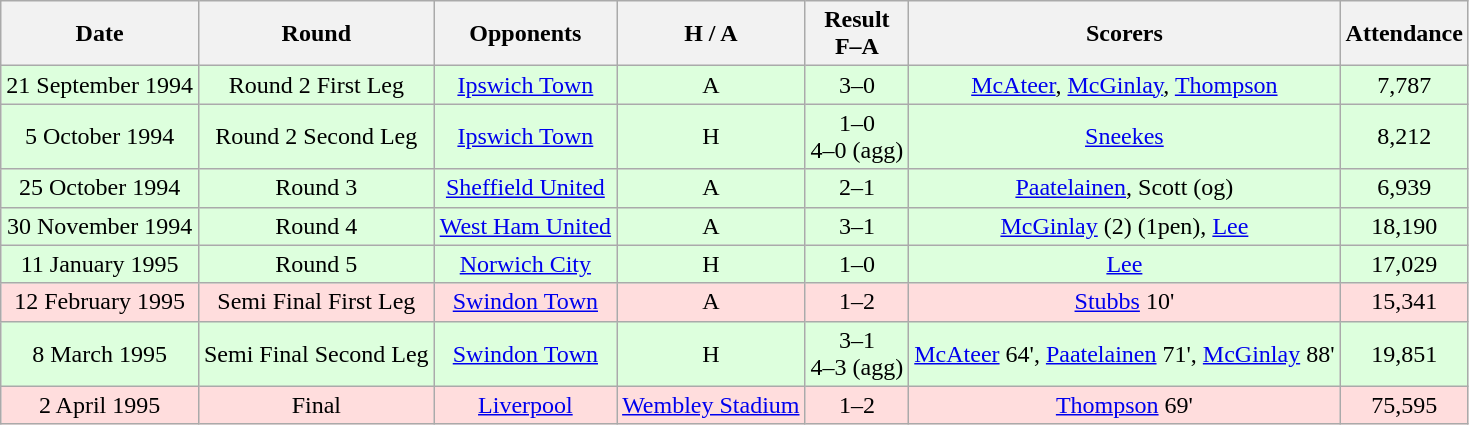<table class="wikitable" style="text-align:center">
<tr>
<th>Date</th>
<th>Round</th>
<th>Opponents</th>
<th>H / A</th>
<th>Result<br>F–A</th>
<th>Scorers</th>
<th>Attendance</th>
</tr>
<tr bgcolor="#ddffdd">
<td>21 September 1994</td>
<td>Round 2 First Leg</td>
<td><a href='#'>Ipswich Town</a></td>
<td>A</td>
<td>3–0</td>
<td><a href='#'>McAteer</a>, <a href='#'>McGinlay</a>, <a href='#'>Thompson</a></td>
<td>7,787</td>
</tr>
<tr bgcolor="#ddffdd">
<td>5 October 1994</td>
<td>Round 2 Second Leg</td>
<td><a href='#'>Ipswich Town</a></td>
<td>H</td>
<td>1–0<br>4–0 (agg)</td>
<td><a href='#'>Sneekes</a></td>
<td>8,212</td>
</tr>
<tr bgcolor="#ddffdd">
<td>25 October 1994</td>
<td>Round 3</td>
<td><a href='#'>Sheffield United</a></td>
<td>A</td>
<td>2–1</td>
<td><a href='#'>Paatelainen</a>, Scott (og)</td>
<td>6,939</td>
</tr>
<tr bgcolor="#ddffdd">
<td>30 November 1994</td>
<td>Round 4</td>
<td><a href='#'>West Ham United</a></td>
<td>A</td>
<td>3–1</td>
<td><a href='#'>McGinlay</a> (2) (1pen), <a href='#'>Lee</a></td>
<td>18,190</td>
</tr>
<tr bgcolor="#ddffdd">
<td>11 January 1995</td>
<td>Round 5</td>
<td><a href='#'>Norwich City</a></td>
<td>H</td>
<td>1–0</td>
<td><a href='#'>Lee</a></td>
<td>17,029</td>
</tr>
<tr bgcolor="#ffdddd">
<td>12 February 1995</td>
<td>Semi Final First Leg</td>
<td><a href='#'>Swindon Town</a></td>
<td>A</td>
<td>1–2</td>
<td><a href='#'>Stubbs</a> 10'</td>
<td>15,341</td>
</tr>
<tr bgcolor="#ddffdd">
<td>8 March 1995</td>
<td>Semi Final Second Leg</td>
<td><a href='#'>Swindon Town</a></td>
<td>H</td>
<td>3–1<br>4–3 (agg)</td>
<td><a href='#'>McAteer</a> 64', <a href='#'>Paatelainen</a> 71', <a href='#'>McGinlay</a> 88'</td>
<td>19,851</td>
</tr>
<tr bgcolor="#ffdddd">
<td>2 April 1995</td>
<td>Final</td>
<td><a href='#'>Liverpool</a></td>
<td><a href='#'>Wembley Stadium</a></td>
<td>1–2</td>
<td><a href='#'>Thompson</a> 69'</td>
<td>75,595</td>
</tr>
</table>
